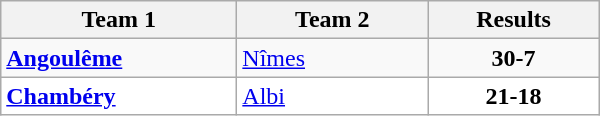<table class="wikitable" width=400>
<tr>
<th>Team 1</th>
<th>Team 2</th>
<th>Results</th>
</tr>
<tr>
<td width=150><strong><a href='#'>Angoulême</a> </strong></td>
<td width=120px><a href='#'>Nîmes</a></td>
<td align="center"><strong>30-7</strong></td>
</tr>
<tr bgcolor="white">
<td width=120><strong><a href='#'>Chambéry</a></strong></td>
<td width=120><a href='#'>Albi</a></td>
<td align="center"><strong>21-18</strong></td>
</tr>
</table>
